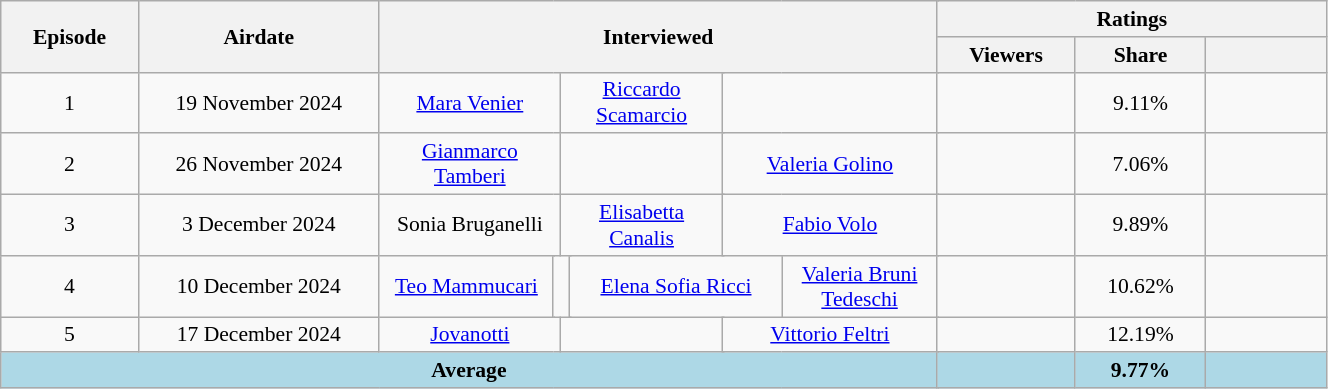<table class="wikitable" style="font-size:90%; width:70%; text-align:center">
<tr>
<th rowspan="2" style="width:5%;">Episode</th>
<th rowspan="2" style="width:10%;">Airdate</th>
<th rowspan="2" colspan="12" style="width:20%;">Interviewed</th>
<th colspan="3">Ratings</th>
</tr>
<tr>
<th style="width:5%;">Viewers</th>
<th style="width:5%;">Share</th>
<th style="width:5%;"></th>
</tr>
<tr>
<td>1</td>
<td>19 November 2024</td>
<td colspan="4"><a href='#'>Mara Venier</a></td>
<td colspan="4"><a href='#'>Riccardo Scamarcio</a></td>
<td colspan="4"></td>
<td></td>
<td>9.11%</td>
<td></td>
</tr>
<tr>
<td>2</td>
<td>26 November 2024</td>
<td colspan="4"><a href='#'>Gianmarco Tamberi</a></td>
<td colspan="4"></td>
<td colspan="4"><a href='#'>Valeria Golino</a></td>
<td></td>
<td>7.06%</td>
<td></td>
</tr>
<tr>
<td>3</td>
<td>3 December 2024</td>
<td colspan="4">Sonia Bruganelli</td>
<td colspan="4"><a href='#'>Elisabetta Canalis</a></td>
<td colspan="4"><a href='#'>Fabio Volo</a></td>
<td></td>
<td>9.89%</td>
<td></td>
</tr>
<tr>
<td>4</td>
<td>10 December 2024</td>
<td colspan="3"><a href='#'>Teo Mammucari</a></td>
<td colspan="3"></td>
<td colspan="3"><a href='#'>Elena Sofia Ricci</a></td>
<td colspan="3"><a href='#'>Valeria Bruni Tedeschi</a></td>
<td></td>
<td>10.62%</td>
<td></td>
</tr>
<tr>
<td>5</td>
<td>17 December 2024</td>
<td colspan="4"><a href='#'>Jovanotti</a></td>
<td colspan="4"></td>
<td colspan="4"><a href='#'>Vittorio Feltri</a></td>
<td></td>
<td>12.19%</td>
<td></td>
</tr>
<tr>
<td colspan="14" style="background:lightblue"><strong>Average</strong></td>
<td style="background:lightblue"><strong></strong></td>
<td style="background:lightblue"><strong>9.77%</strong></td>
<td style="background:lightblue"></td>
</tr>
</table>
